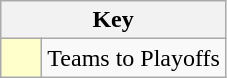<table class="wikitable" style="text-align: center;">
<tr>
<th colspan=2>Key</th>
</tr>
<tr>
<td style="background:#ffc; width:20px;"></td>
<td align=left>Teams to Playoffs</td>
</tr>
</table>
